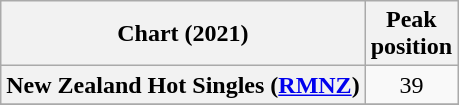<table class="wikitable sortable plainrowheaders" style="text-align:center">
<tr>
<th scope="col">Chart (2021)</th>
<th scope="col">Peak<br>position</th>
</tr>
<tr>
<th scope="row">New Zealand Hot Singles (<a href='#'>RMNZ</a>)</th>
<td>39</td>
</tr>
<tr>
</tr>
</table>
